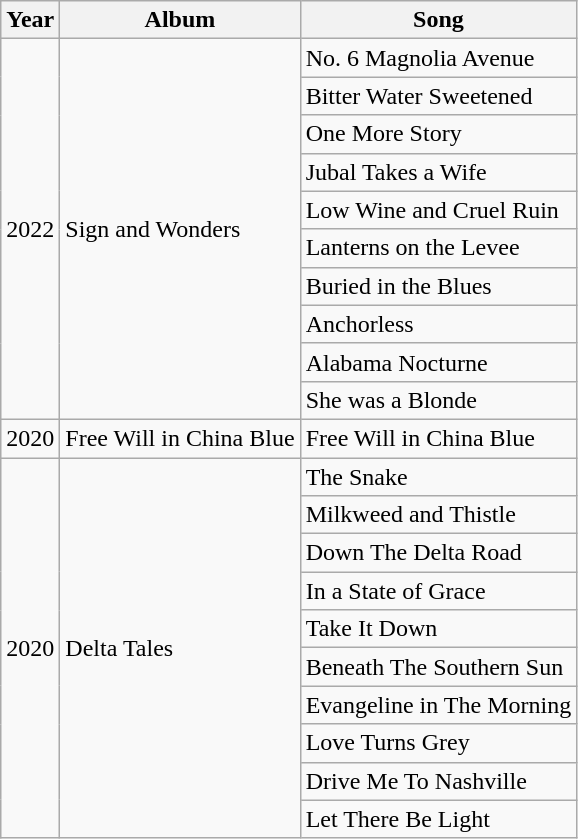<table class="wikitable">
<tr>
<th>Year</th>
<th>Album</th>
<th>Song</th>
</tr>
<tr>
<td rowspan="10">2022</td>
<td rowspan="10">Sign and Wonders</td>
<td>No. 6 Magnolia Avenue</td>
</tr>
<tr>
<td>Bitter Water Sweetened</td>
</tr>
<tr>
<td>One More Story</td>
</tr>
<tr>
<td>Jubal Takes a Wife</td>
</tr>
<tr>
<td>Low Wine and Cruel Ruin</td>
</tr>
<tr>
<td>Lanterns on the Levee</td>
</tr>
<tr>
<td>Buried in the Blues</td>
</tr>
<tr>
<td>Anchorless</td>
</tr>
<tr>
<td>Alabama Nocturne</td>
</tr>
<tr>
<td>She was a Blonde</td>
</tr>
<tr>
<td>2020</td>
<td>Free Will in China Blue</td>
<td>Free Will in China Blue</td>
</tr>
<tr>
<td rowspan="10">2020</td>
<td rowspan="10">Delta Tales</td>
<td>The Snake</td>
</tr>
<tr>
<td>Milkweed and Thistle</td>
</tr>
<tr>
<td>Down The Delta Road</td>
</tr>
<tr>
<td>In a State of Grace</td>
</tr>
<tr>
<td>Take It Down</td>
</tr>
<tr>
<td>Beneath The Southern Sun</td>
</tr>
<tr>
<td>Evangeline in The Morning</td>
</tr>
<tr>
<td>Love Turns Grey</td>
</tr>
<tr>
<td>Drive Me To Nashville</td>
</tr>
<tr>
<td>Let There Be Light</td>
</tr>
</table>
